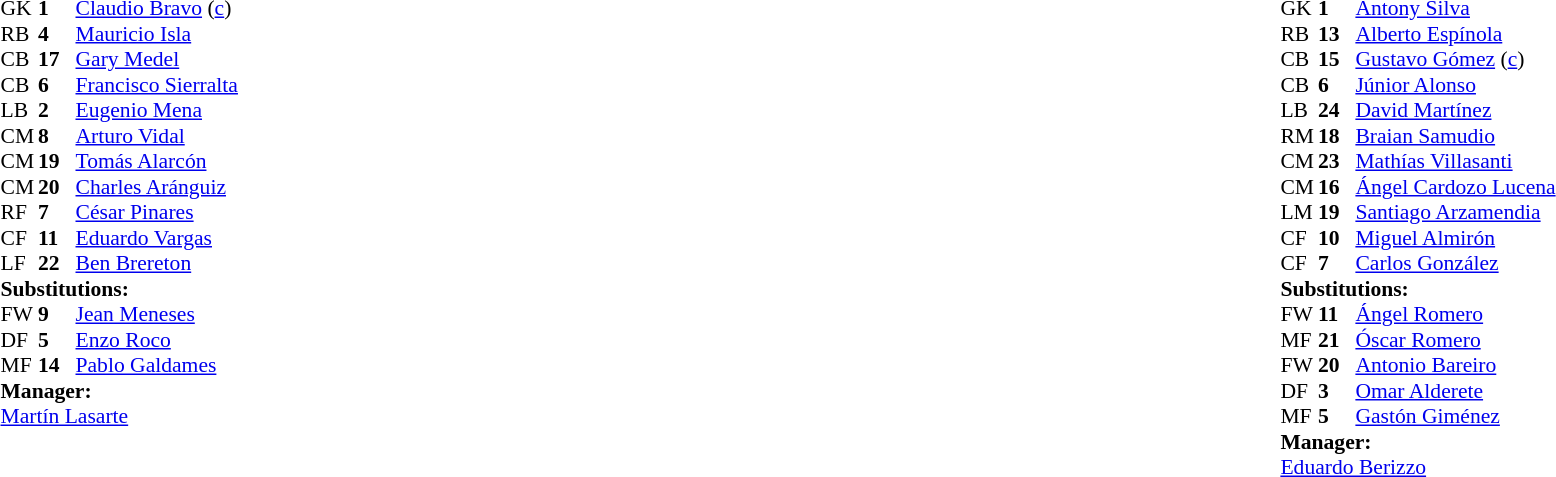<table width="100%">
<tr>
<td valign="top" width="40%"><br><table style="font-size:90%" cellspacing="0" cellpadding="0">
<tr>
<th width=25></th>
<th width=25></th>
</tr>
<tr>
<td>GK</td>
<td><strong>1</strong></td>
<td><a href='#'>Claudio Bravo</a> (<a href='#'>c</a>)</td>
<td></td>
</tr>
<tr>
<td>RB</td>
<td><strong>4</strong></td>
<td><a href='#'>Mauricio Isla</a></td>
</tr>
<tr>
<td>CB</td>
<td><strong>17</strong></td>
<td><a href='#'>Gary Medel</a></td>
<td></td>
<td></td>
</tr>
<tr>
<td>CB</td>
<td><strong>6</strong></td>
<td><a href='#'>Francisco Sierralta</a></td>
</tr>
<tr>
<td>LB</td>
<td><strong>2</strong></td>
<td><a href='#'>Eugenio Mena</a></td>
</tr>
<tr>
<td>CM</td>
<td><strong>8</strong></td>
<td><a href='#'>Arturo Vidal</a></td>
</tr>
<tr>
<td>CM</td>
<td><strong>19</strong></td>
<td><a href='#'>Tomás Alarcón</a></td>
<td></td>
<td></td>
</tr>
<tr>
<td>CM</td>
<td><strong>20</strong></td>
<td><a href='#'>Charles Aránguiz</a></td>
</tr>
<tr>
<td>RF</td>
<td><strong>7</strong></td>
<td><a href='#'>César Pinares</a></td>
<td></td>
<td></td>
</tr>
<tr>
<td>CF</td>
<td><strong>11</strong></td>
<td><a href='#'>Eduardo Vargas</a></td>
</tr>
<tr>
<td>LF</td>
<td><strong>22</strong></td>
<td><a href='#'>Ben Brereton</a></td>
<td></td>
</tr>
<tr>
<td colspan=3><strong>Substitutions:</strong></td>
</tr>
<tr>
<td>FW</td>
<td><strong>9</strong></td>
<td><a href='#'>Jean Meneses</a></td>
<td></td>
<td></td>
</tr>
<tr>
<td>DF</td>
<td><strong>5</strong></td>
<td><a href='#'>Enzo Roco</a></td>
<td></td>
<td></td>
</tr>
<tr>
<td>MF</td>
<td><strong>14</strong></td>
<td><a href='#'>Pablo Galdames</a></td>
<td></td>
<td></td>
</tr>
<tr>
<td colspan=3><strong>Manager:</strong></td>
</tr>
<tr>
<td colspan=3> <a href='#'>Martín Lasarte</a></td>
</tr>
</table>
</td>
<td valign="top"></td>
<td valign="top" width="50%"><br><table style="font-size:90%; margin:auto" cellspacing="0" cellpadding="0">
<tr>
<th width=25></th>
<th width=25></th>
</tr>
<tr>
<td>GK</td>
<td><strong>1</strong></td>
<td><a href='#'>Antony Silva</a></td>
</tr>
<tr>
<td>RB</td>
<td><strong>13</strong></td>
<td><a href='#'>Alberto Espínola</a></td>
</tr>
<tr>
<td>CB</td>
<td><strong>15</strong></td>
<td><a href='#'>Gustavo Gómez</a> (<a href='#'>c</a>)</td>
</tr>
<tr>
<td>CB</td>
<td><strong>6</strong></td>
<td><a href='#'>Júnior Alonso</a></td>
</tr>
<tr>
<td>LB</td>
<td><strong>24</strong></td>
<td><a href='#'>David Martínez</a></td>
<td></td>
</tr>
<tr>
<td>RM</td>
<td><strong>18</strong></td>
<td><a href='#'>Braian Samudio</a></td>
<td></td>
<td></td>
</tr>
<tr>
<td>CM</td>
<td><strong>23</strong></td>
<td><a href='#'>Mathías Villasanti</a></td>
</tr>
<tr>
<td>CM</td>
<td><strong>16</strong></td>
<td><a href='#'>Ángel Cardozo Lucena</a></td>
<td></td>
<td></td>
</tr>
<tr>
<td>LM</td>
<td><strong>19</strong></td>
<td><a href='#'>Santiago Arzamendia</a></td>
<td></td>
<td></td>
</tr>
<tr>
<td>CF</td>
<td><strong>10</strong></td>
<td><a href='#'>Miguel Almirón</a></td>
<td></td>
<td></td>
</tr>
<tr>
<td>CF</td>
<td><strong>7</strong></td>
<td><a href='#'>Carlos González</a></td>
<td></td>
<td></td>
</tr>
<tr>
<td colspan=3><strong>Substitutions:</strong></td>
</tr>
<tr>
<td>FW</td>
<td><strong>11</strong></td>
<td><a href='#'>Ángel Romero</a></td>
<td></td>
<td></td>
</tr>
<tr>
<td>MF</td>
<td><strong>21</strong></td>
<td><a href='#'>Óscar Romero</a></td>
<td></td>
<td></td>
</tr>
<tr>
<td>FW</td>
<td><strong>20</strong></td>
<td><a href='#'>Antonio Bareiro</a></td>
<td></td>
<td></td>
</tr>
<tr>
<td>DF</td>
<td><strong>3</strong></td>
<td><a href='#'>Omar Alderete</a></td>
<td></td>
<td></td>
</tr>
<tr>
<td>MF</td>
<td><strong>5</strong></td>
<td><a href='#'>Gastón Giménez</a></td>
<td></td>
<td></td>
</tr>
<tr>
<td colspan=3><strong>Manager:</strong></td>
</tr>
<tr>
<td colspan=3> <a href='#'>Eduardo Berizzo</a></td>
</tr>
</table>
</td>
</tr>
</table>
